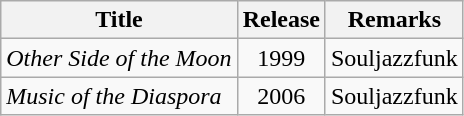<table class="wikitable">
<tr>
<th>Title</th>
<th>Release</th>
<th>Remarks</th>
</tr>
<tr align=center>
<td align=left><em>Other Side of the Moon</em></td>
<td>1999</td>
<td align=left>Souljazzfunk</td>
</tr>
<tr align=center>
<td align=left><em>Music of the Diaspora</em></td>
<td>2006</td>
<td align=left>Souljazzfunk</td>
</tr>
</table>
